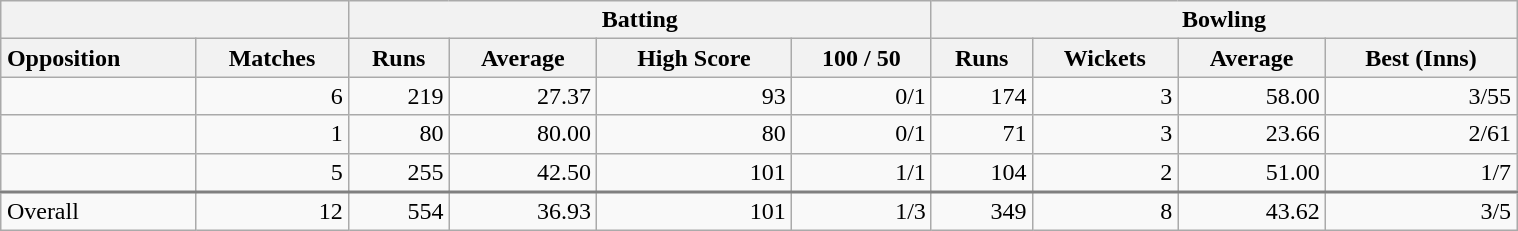<table class="wikitable" style="margin:1em auto 1em auto; width:80%;">
<tr>
<th colspan=2> </th>
<th colspan=4>Batting</th>
<th colspan=4>Bowling</th>
</tr>
<tr>
<th style="text-align:left;">Opposition</th>
<th>Matches</th>
<th>Runs</th>
<th>Average</th>
<th>High Score</th>
<th>100 / 50</th>
<th>Runs</th>
<th>Wickets</th>
<th>Average</th>
<th>Best (Inns)</th>
</tr>
<tr style="text-align:right;">
<td style="text-align:left;"></td>
<td>6</td>
<td>219</td>
<td>27.37</td>
<td>93</td>
<td>0/1</td>
<td>174</td>
<td>3</td>
<td>58.00</td>
<td>3/55</td>
</tr>
<tr style="text-align:right;">
<td style="text-align:left;"></td>
<td>1</td>
<td>80</td>
<td>80.00</td>
<td>80</td>
<td>0/1</td>
<td>71</td>
<td>3</td>
<td>23.66</td>
<td>2/61</td>
</tr>
<tr style="text-align:right;">
<td style="text-align:left;"></td>
<td>5</td>
<td>255</td>
<td>42.50</td>
<td>101</td>
<td>1/1</td>
<td>104</td>
<td>2</td>
<td>51.00</td>
<td>1/7</td>
</tr>
<tr style="text-align:right; border-top:solid 2px gray;">
<td style="text-align:left;">Overall</td>
<td>12</td>
<td>554</td>
<td>36.93</td>
<td>101</td>
<td>1/3</td>
<td>349</td>
<td>8</td>
<td>43.62</td>
<td>3/5</td>
</tr>
</table>
